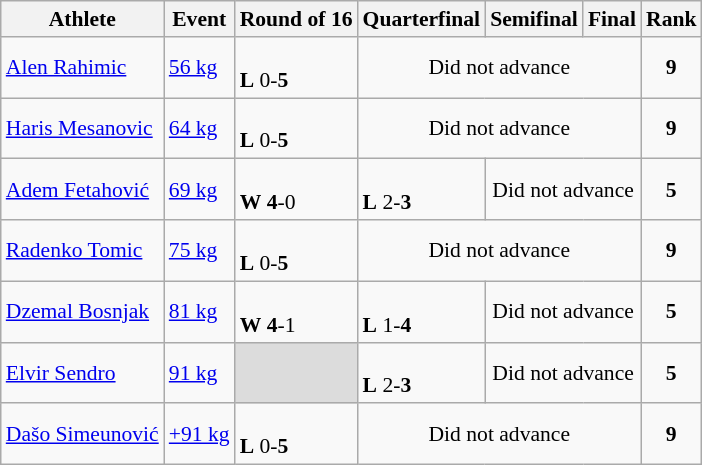<table class="wikitable" style="text-align:left; font-size:90%">
<tr>
<th>Athlete</th>
<th>Event</th>
<th>Round of 16</th>
<th>Quarterfinal</th>
<th>Semifinal</th>
<th>Final</th>
<th>Rank</th>
</tr>
<tr>
<td><a href='#'>Alen Rahimic</a></td>
<td><a href='#'>56 kg</a></td>
<td> <br><strong>L</strong> 0-<strong>5</strong></td>
<td colspan=3 align=center>Did not advance</td>
<td align=center><strong>9</strong></td>
</tr>
<tr>
<td><a href='#'>Haris Mesanovic</a></td>
<td><a href='#'>64 kg</a></td>
<td> <br><strong>L</strong> 0-<strong>5</strong></td>
<td colspan=3 align=center>Did not advance</td>
<td align=center><strong>9</strong></td>
</tr>
<tr>
<td><a href='#'>Adem Fetahović</a></td>
<td><a href='#'>69 kg</a></td>
<td> <br><strong>W</strong> <strong>4</strong>-0</td>
<td> <br><strong>L</strong> 2-<strong>3</strong></td>
<td colspan=2 align=center>Did not advance</td>
<td align=center><strong>5</strong></td>
</tr>
<tr>
<td><a href='#'>Radenko Tomic</a></td>
<td><a href='#'>75 kg</a></td>
<td> <br><strong>L</strong> 0-<strong>5</strong></td>
<td colspan=3 align=center>Did not advance</td>
<td align=center><strong>9</strong></td>
</tr>
<tr>
<td><a href='#'>Dzemal Bosnjak</a></td>
<td><a href='#'>81 kg</a></td>
<td> <br><strong>W</strong> <strong>4</strong>-1</td>
<td> <br><strong>L</strong> 1-<strong>4</strong></td>
<td colspan=2 align=center>Did not advance</td>
<td align=center><strong>5</strong></td>
</tr>
<tr>
<td><a href='#'>Elvir Sendro</a></td>
<td><a href='#'>91 kg</a></td>
<td bgcolor=#DCDCDC></td>
<td> <br><strong>L</strong> 2-<strong>3</strong></td>
<td colspan=2 align=center>Did not advance</td>
<td align=center><strong>5</strong></td>
</tr>
<tr>
<td><a href='#'>Dašo Simeunović</a></td>
<td><a href='#'>+91 kg</a></td>
<td> <br><strong>L</strong> 0-<strong>5</strong></td>
<td colspan=3 align=center>Did not advance</td>
<td align=center><strong>9</strong></td>
</tr>
</table>
